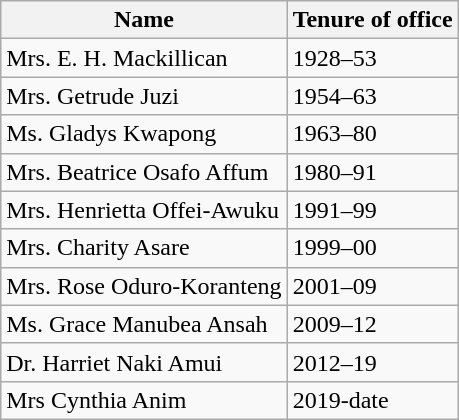<table class="wikitable">
<tr>
<th>Name</th>
<th>Tenure of office</th>
</tr>
<tr>
<td>Mrs. E. H. Mackillican</td>
<td>1928–53</td>
</tr>
<tr>
<td>Mrs. Getrude Juzi</td>
<td>1954–63</td>
</tr>
<tr>
<td>Ms. Gladys Kwapong</td>
<td>1963–80</td>
</tr>
<tr>
<td>Mrs. Beatrice Osafo Affum</td>
<td>1980–91</td>
</tr>
<tr>
<td>Mrs. Henrietta Offei-Awuku</td>
<td>1991–99</td>
</tr>
<tr>
<td>Mrs. Charity Asare</td>
<td>1999–00</td>
</tr>
<tr>
<td>Mrs. Rose Oduro-Koranteng</td>
<td>2001–09</td>
</tr>
<tr>
<td>Ms. Grace Manubea Ansah</td>
<td>2009–12</td>
</tr>
<tr>
<td>Dr. Harriet Naki Amui</td>
<td>2012–19</td>
</tr>
<tr>
<td>Mrs Cynthia Anim</td>
<td>2019-date</td>
</tr>
</table>
